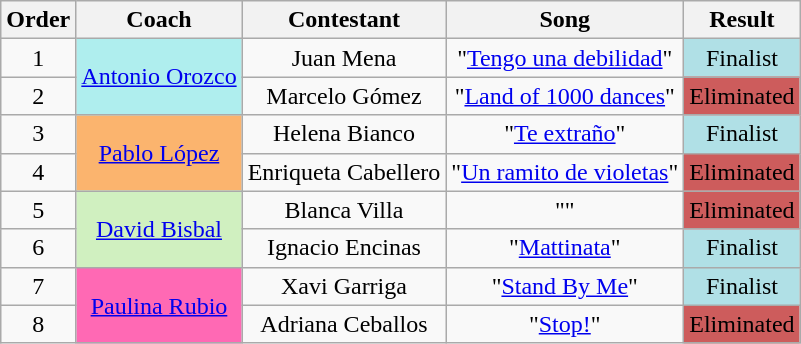<table class=wikitable>
<tr>
<th>Order</th>
<th>Coach</th>
<th>Contestant</th>
<th>Song</th>
<th>Result</th>
</tr>
<tr>
<td align=center>1</td>
<td ROWSPAN="2" bgcolor=#afeeee align=center><a href='#'>Antonio Orozco</a></td>
<td align=center>Juan Mena</td>
<td align=center>"<a href='#'>Tengo una debilidad</a>"</td>
<td bgcolor=B0E0E6 align=center>Finalist</td>
</tr>
<tr>
<td align=center>2</td>
<td align=center>Marcelo Gómez</td>
<td align=center>"<a href='#'>Land of 1000 dances</a>"</td>
<td bgcolor=IndianRed align=center>Eliminated</td>
</tr>
<tr>
<td align=center>3</td>
<td ROWSPAN="2" bgcolor=#fbb46e align=center><a href='#'>Pablo López</a></td>
<td align=center>Helena Bianco</td>
<td align=center>"<a href='#'>Te extraño</a>"</td>
<td bgcolor=b0e0e6 align=center>Finalist</td>
</tr>
<tr>
<td align=center>4</td>
<td align=center>Enriqueta Cabellero</td>
<td align=center>"<a href='#'>Un ramito de violetas</a>"</td>
<td bgcolor=IndianRed align=center>Eliminated</td>
</tr>
<tr>
<td align=center>5</td>
<td ROWSPAN="2"  bgcolor=#d0f0c0 align=center><a href='#'>David Bisbal</a></td>
<td align=center>Blanca Villa</td>
<td align=center>""</td>
<td bgcolor=IndianRed align=center>Eliminated</td>
</tr>
<tr>
<td align=center>6</td>
<td align=center>Ignacio Encinas</td>
<td align=center>"<a href='#'>Mattinata</a>"</td>
<td bgcolor=B0E0E6 align=center>Finalist</td>
</tr>
<tr>
<td align=center>7</td>
<td ROWSPAN="2" bgcolor=#ff69b4 align=center><a href='#'>Paulina Rubio</a></td>
<td align=center>Xavi Garriga</td>
<td align=center>"<a href='#'>Stand By Me</a>"</td>
<td bgcolor=B0E0E6 align=center>Finalist</td>
</tr>
<tr>
<td align=center>8</td>
<td align=center>Adriana Ceballos</td>
<td align=center>"<a href='#'>Stop!</a>"</td>
<td bgcolor=IndianRed align=center>Eliminated</td>
</tr>
</table>
